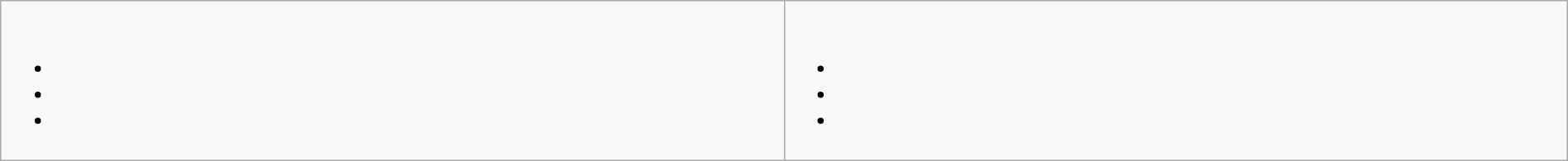<table class=wikitable width=100% style="font-size:115%;">
<tr>
<td><br><ul><li></li><li></li><li></li></ul></td>
<td><br><ul><li></li><li></li><li></li></ul></td>
</tr>
</table>
